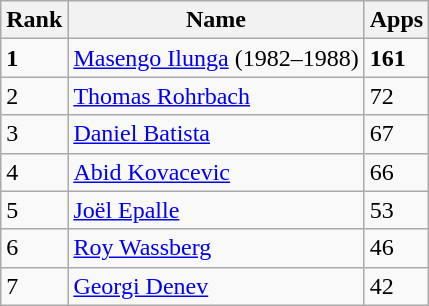<table cellpadding=8>
<tr>
<td valign="bottom"><br><table class="wikitable" style="text-align: center">
<tr>
<th>Rank</th>
<th>Name</th>
<th>Apps</th>
</tr>
<tr>
<td align=left><strong>1</strong></td>
<td align=left> <a href='#'>Masengo Ilunga</a> (1982–1988)</td>
<td align=left><strong>161</strong></td>
</tr>
<tr>
<td align=left>2</td>
<td align=left> <a href='#'>Thomas Rohrbach</a></td>
<td align=left>72</td>
</tr>
<tr>
<td align=left>3</td>
<td align=left> <a href='#'>Daniel Batista</a></td>
<td align=left>67</td>
</tr>
<tr>
<td align=left>4</td>
<td align=left> <a href='#'>Abid Kovacevic</a></td>
<td align=left>66</td>
</tr>
<tr>
<td align=left>5</td>
<td align=left> <a href='#'>Joël Epalle</a></td>
<td align=left>53</td>
</tr>
<tr>
<td align=left>6</td>
<td align=left> <a href='#'>Roy Wassberg</a></td>
<td align=left>46</td>
</tr>
<tr>
<td align=left>7</td>
<td align=left> <a href='#'>Georgi Denev</a></td>
<td align=left>42</td>
</tr>
</table>
</td>
<td valign=top></td>
</tr>
</table>
